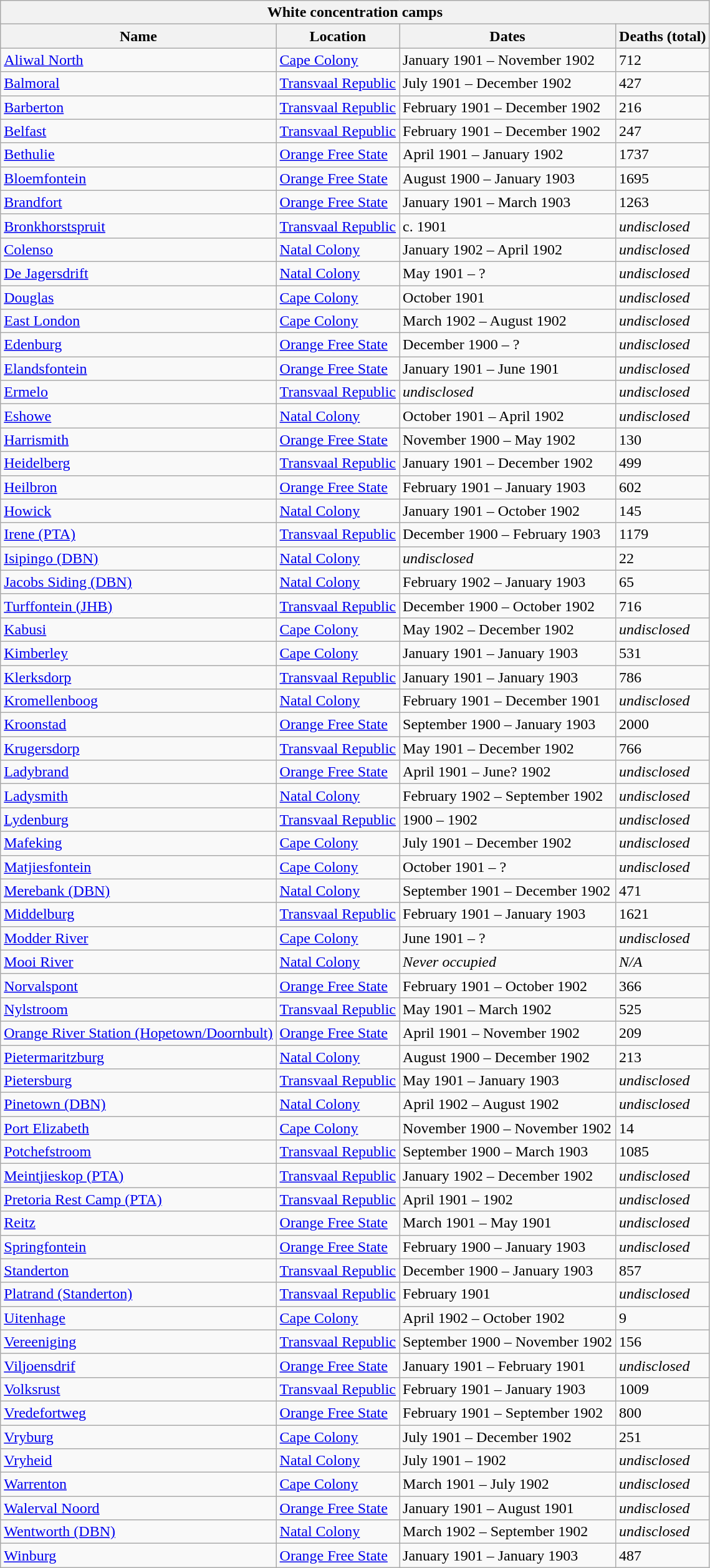<table class="wikitable sortable">
<tr>
<th colspan=4>White concentration camps</th>
</tr>
<tr>
<th>Name</th>
<th>Location</th>
<th>Dates</th>
<th>Deaths (total)</th>
</tr>
<tr>
<td><a href='#'>Aliwal North</a></td>
<td><a href='#'>Cape Colony</a></td>
<td>January 1901 – November 1902</td>
<td>712</td>
</tr>
<tr>
<td><a href='#'>Balmoral</a></td>
<td><a href='#'>Transvaal Republic</a></td>
<td>July 1901 – December 1902</td>
<td>427</td>
</tr>
<tr>
<td><a href='#'>Barberton</a></td>
<td><a href='#'>Transvaal Republic</a></td>
<td>February 1901 – December 1902</td>
<td>216</td>
</tr>
<tr>
<td><a href='#'>Belfast</a></td>
<td><a href='#'>Transvaal Republic</a></td>
<td>February 1901 – December 1902</td>
<td>247</td>
</tr>
<tr>
<td><a href='#'>Bethulie</a></td>
<td><a href='#'>Orange Free State</a></td>
<td>April 1901 – January 1902</td>
<td>1737</td>
</tr>
<tr>
<td><a href='#'>Bloemfontein</a></td>
<td><a href='#'>Orange Free State</a></td>
<td>August 1900 – January 1903</td>
<td>1695</td>
</tr>
<tr>
<td><a href='#'>Brandfort</a></td>
<td><a href='#'>Orange Free State</a></td>
<td>January 1901 – March 1903</td>
<td>1263</td>
</tr>
<tr>
<td><a href='#'>Bronkhorstspruit</a></td>
<td><a href='#'>Transvaal Republic</a></td>
<td>c. 1901</td>
<td><em>undisclosed</em></td>
</tr>
<tr>
<td><a href='#'>Colenso</a></td>
<td><a href='#'>Natal Colony</a></td>
<td>January 1902 – April 1902</td>
<td><em>undisclosed</em></td>
</tr>
<tr>
<td><a href='#'>De Jagersdrift</a></td>
<td><a href='#'>Natal Colony</a></td>
<td>May 1901 – ?</td>
<td><em>undisclosed</em></td>
</tr>
<tr>
<td><a href='#'>Douglas</a></td>
<td><a href='#'>Cape Colony</a></td>
<td>October 1901</td>
<td><em>undisclosed</em></td>
</tr>
<tr>
<td><a href='#'>East London</a></td>
<td><a href='#'>Cape Colony</a></td>
<td>March 1902 – August 1902</td>
<td><em>undisclosed</em></td>
</tr>
<tr>
<td><a href='#'>Edenburg</a></td>
<td><a href='#'>Orange Free State</a></td>
<td>December 1900 – ?</td>
<td><em>undisclosed</em></td>
</tr>
<tr>
<td><a href='#'>Elandsfontein</a></td>
<td><a href='#'>Orange Free State</a></td>
<td>January 1901 – June 1901</td>
<td><em>undisclosed</em></td>
</tr>
<tr>
<td><a href='#'>Ermelo</a></td>
<td><a href='#'>Transvaal Republic</a></td>
<td><em>undisclosed</em></td>
<td><em>undisclosed</em></td>
</tr>
<tr>
<td><a href='#'>Eshowe</a></td>
<td><a href='#'>Natal Colony</a></td>
<td>October 1901 – April 1902</td>
<td><em>undisclosed</em></td>
</tr>
<tr>
<td><a href='#'>Harrismith</a></td>
<td><a href='#'>Orange Free State</a></td>
<td>November 1900 – May 1902</td>
<td>130</td>
</tr>
<tr>
<td><a href='#'>Heidelberg</a></td>
<td><a href='#'>Transvaal Republic</a></td>
<td>January 1901 – December 1902</td>
<td>499</td>
</tr>
<tr>
<td><a href='#'>Heilbron</a></td>
<td><a href='#'>Orange Free State</a></td>
<td>February 1901 – January 1903</td>
<td>602</td>
</tr>
<tr>
<td><a href='#'>Howick</a></td>
<td><a href='#'>Natal Colony</a></td>
<td>January 1901 – October 1902</td>
<td>145</td>
</tr>
<tr>
<td><a href='#'>Irene (PTA)</a></td>
<td><a href='#'>Transvaal Republic</a></td>
<td>December 1900 – February 1903</td>
<td>1179</td>
</tr>
<tr>
<td><a href='#'>Isipingo (DBN)</a></td>
<td><a href='#'>Natal Colony</a></td>
<td><em>undisclosed</em></td>
<td>22</td>
</tr>
<tr>
<td><a href='#'>Jacobs Siding (DBN)</a></td>
<td><a href='#'>Natal Colony</a></td>
<td>February 1902 – January 1903</td>
<td>65</td>
</tr>
<tr>
<td><a href='#'>Turffontein (JHB)</a></td>
<td><a href='#'>Transvaal Republic</a></td>
<td>December 1900 – October 1902</td>
<td>716</td>
</tr>
<tr>
<td><a href='#'>Kabusi</a></td>
<td><a href='#'>Cape Colony</a></td>
<td>May 1902 – December 1902</td>
<td><em>undisclosed</em></td>
</tr>
<tr>
<td><a href='#'>Kimberley</a></td>
<td><a href='#'>Cape Colony</a></td>
<td>January 1901 – January 1903</td>
<td>531</td>
</tr>
<tr>
<td><a href='#'>Klerksdorp</a></td>
<td><a href='#'>Transvaal Republic</a></td>
<td>January 1901 – January 1903</td>
<td>786</td>
</tr>
<tr>
<td><a href='#'>Kromellenboog</a></td>
<td><a href='#'>Natal Colony</a></td>
<td>February 1901 – December 1901</td>
<td><em>undisclosed</em></td>
</tr>
<tr>
<td><a href='#'>Kroonstad</a></td>
<td><a href='#'>Orange Free State</a></td>
<td>September 1900 – January 1903</td>
<td>2000</td>
</tr>
<tr>
<td><a href='#'>Krugersdorp</a></td>
<td><a href='#'>Transvaal Republic</a></td>
<td>May 1901 – December 1902</td>
<td>766</td>
</tr>
<tr>
<td><a href='#'>Ladybrand</a></td>
<td><a href='#'>Orange Free State</a></td>
<td>April 1901 – June? 1902</td>
<td><em>undisclosed</em></td>
</tr>
<tr>
<td><a href='#'>Ladysmith</a></td>
<td><a href='#'>Natal Colony</a></td>
<td>February 1902 – September 1902</td>
<td><em>undisclosed</em></td>
</tr>
<tr>
<td><a href='#'>Lydenburg</a></td>
<td><a href='#'>Transvaal Republic</a></td>
<td>1900 – 1902</td>
<td><em>undisclosed</em></td>
</tr>
<tr>
<td><a href='#'>Mafeking</a></td>
<td><a href='#'>Cape Colony</a></td>
<td>July 1901 – December 1902</td>
<td><em>undisclosed</em></td>
</tr>
<tr>
<td><a href='#'>Matjiesfontein</a></td>
<td><a href='#'>Cape Colony</a></td>
<td>October 1901 – ?</td>
<td><em>undisclosed</em></td>
</tr>
<tr>
<td><a href='#'>Merebank (DBN)</a></td>
<td><a href='#'>Natal Colony</a></td>
<td>September 1901 – December 1902</td>
<td>471</td>
</tr>
<tr>
<td><a href='#'>Middelburg</a></td>
<td><a href='#'>Transvaal Republic</a></td>
<td>February 1901 – January 1903</td>
<td>1621</td>
</tr>
<tr>
<td><a href='#'>Modder River</a></td>
<td><a href='#'>Cape Colony</a></td>
<td>June 1901 – ?</td>
<td><em>undisclosed</em></td>
</tr>
<tr>
<td><a href='#'>Mooi River</a></td>
<td><a href='#'>Natal Colony</a></td>
<td><em>Never occupied</em></td>
<td><em>N/A</em></td>
</tr>
<tr>
<td><a href='#'>Norvalspont</a></td>
<td><a href='#'>Orange Free State</a></td>
<td>February 1901 – October 1902</td>
<td>366</td>
</tr>
<tr>
<td><a href='#'>Nylstroom</a></td>
<td><a href='#'>Transvaal Republic</a></td>
<td>May 1901 – March 1902</td>
<td>525</td>
</tr>
<tr>
<td><a href='#'>Orange River Station (Hopetown/Doornbult)</a></td>
<td><a href='#'>Orange Free State</a></td>
<td>April 1901 – November 1902</td>
<td>209</td>
</tr>
<tr>
<td><a href='#'>Pietermaritzburg</a></td>
<td><a href='#'>Natal Colony</a></td>
<td>August 1900 – December 1902</td>
<td>213</td>
</tr>
<tr>
<td><a href='#'>Pietersburg</a></td>
<td><a href='#'>Transvaal Republic</a></td>
<td>May 1901 – January 1903</td>
<td><em>undisclosed</em></td>
</tr>
<tr>
<td><a href='#'>Pinetown (DBN)</a></td>
<td><a href='#'>Natal Colony</a></td>
<td>April 1902 – August 1902</td>
<td><em>undisclosed</em></td>
</tr>
<tr>
<td><a href='#'>Port Elizabeth</a></td>
<td><a href='#'>Cape Colony</a></td>
<td>November 1900 – November 1902</td>
<td>14</td>
</tr>
<tr>
<td><a href='#'>Potchefstroom</a></td>
<td><a href='#'>Transvaal Republic</a></td>
<td>September 1900 – March 1903</td>
<td>1085</td>
</tr>
<tr>
<td><a href='#'>Meintjieskop (PTA)</a></td>
<td><a href='#'>Transvaal Republic</a></td>
<td>January 1902 – December 1902</td>
<td><em>undisclosed</em></td>
</tr>
<tr>
<td><a href='#'>Pretoria Rest Camp (PTA)</a></td>
<td><a href='#'>Transvaal Republic</a></td>
<td>April 1901 – 1902</td>
<td><em>undisclosed</em></td>
</tr>
<tr>
<td><a href='#'>Reitz</a></td>
<td><a href='#'>Orange Free State</a></td>
<td>March 1901 – May 1901</td>
<td><em>undisclosed</em></td>
</tr>
<tr>
<td><a href='#'>Springfontein</a></td>
<td><a href='#'>Orange Free State</a></td>
<td>February 1900 – January 1903</td>
<td><em>undisclosed</em></td>
</tr>
<tr>
<td><a href='#'>Standerton</a></td>
<td><a href='#'>Transvaal Republic</a></td>
<td>December 1900 – January 1903</td>
<td>857</td>
</tr>
<tr>
<td><a href='#'>Platrand (Standerton)</a></td>
<td><a href='#'>Transvaal Republic</a></td>
<td>February 1901</td>
<td><em>undisclosed</em></td>
</tr>
<tr>
<td><a href='#'>Uitenhage</a></td>
<td><a href='#'>Cape Colony</a></td>
<td>April 1902 – October 1902</td>
<td>9</td>
</tr>
<tr>
<td><a href='#'>Vereeniging</a></td>
<td><a href='#'>Transvaal Republic</a></td>
<td>September 1900 – November 1902</td>
<td>156</td>
</tr>
<tr>
<td><a href='#'>Viljoensdrif</a></td>
<td><a href='#'>Orange Free State</a></td>
<td>January 1901 – February 1901</td>
<td><em>undisclosed</em></td>
</tr>
<tr>
<td><a href='#'>Volksrust</a></td>
<td><a href='#'>Transvaal Republic</a></td>
<td>February 1901 – January 1903</td>
<td>1009</td>
</tr>
<tr>
<td><a href='#'>Vredefortweg</a></td>
<td><a href='#'>Orange Free State</a></td>
<td>February 1901 – September 1902</td>
<td>800</td>
</tr>
<tr>
<td><a href='#'>Vryburg</a></td>
<td><a href='#'>Cape Colony</a></td>
<td>July 1901 – December 1902</td>
<td>251</td>
</tr>
<tr>
<td><a href='#'>Vryheid</a></td>
<td><a href='#'>Natal Colony</a></td>
<td>July 1901 – 1902</td>
<td><em>undisclosed</em></td>
</tr>
<tr>
<td><a href='#'>Warrenton</a></td>
<td><a href='#'>Cape Colony</a></td>
<td>March 1901 – July 1902</td>
<td><em>undisclosed</em></td>
</tr>
<tr>
<td><a href='#'>Walerval Noord</a></td>
<td><a href='#'>Orange Free State</a></td>
<td>January 1901 – August 1901</td>
<td><em>undisclosed</em></td>
</tr>
<tr>
<td><a href='#'>Wentworth (DBN)</a></td>
<td><a href='#'>Natal Colony</a></td>
<td>March 1902 – September 1902</td>
<td><em>undisclosed</em></td>
</tr>
<tr>
<td><a href='#'>Winburg</a></td>
<td><a href='#'>Orange Free State</a></td>
<td>January 1901 – January 1903</td>
<td>487</td>
</tr>
</table>
